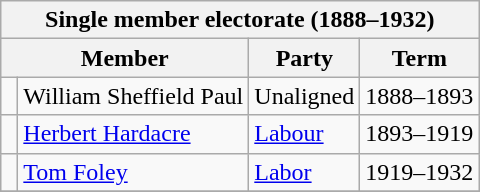<table class="wikitable">
<tr>
<th colspan="4">Single member electorate (1888–1932)</th>
</tr>
<tr>
<th colspan="2">Member</th>
<th>Party</th>
<th>Term</th>
</tr>
<tr>
<td> </td>
<td>William Sheffield Paul</td>
<td>Unaligned</td>
<td>1888–1893</td>
</tr>
<tr>
<td> </td>
<td><a href='#'>Herbert Hardacre</a></td>
<td><a href='#'>Labour</a></td>
<td>1893–1919</td>
</tr>
<tr>
<td> </td>
<td><a href='#'>Tom Foley</a></td>
<td><a href='#'>Labor</a></td>
<td>1919–1932</td>
</tr>
<tr>
</tr>
</table>
